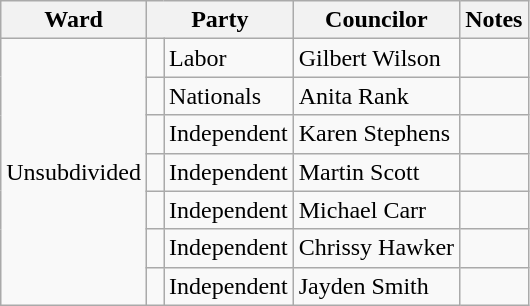<table class="wikitable">
<tr>
<th>Ward</th>
<th colspan="2">Party</th>
<th>Councilor</th>
<th>Notes</th>
</tr>
<tr>
<td rowspan="7">Unsubdivided</td>
<td> </td>
<td>Labor</td>
<td>Gilbert Wilson</td>
<td></td>
</tr>
<tr>
<td> </td>
<td>Nationals</td>
<td>Anita Rank</td>
<td></td>
</tr>
<tr>
<td> </td>
<td>Independent</td>
<td>Karen Stephens</td>
<td></td>
</tr>
<tr>
<td> </td>
<td>Independent</td>
<td>Martin Scott</td>
<td></td>
</tr>
<tr>
<td> </td>
<td>Independent</td>
<td>Michael Carr</td>
<td></td>
</tr>
<tr>
<td> </td>
<td>Independent</td>
<td>Chrissy Hawker</td>
<td></td>
</tr>
<tr>
<td> </td>
<td>Independent</td>
<td>Jayden Smith</td>
<td></td>
</tr>
</table>
